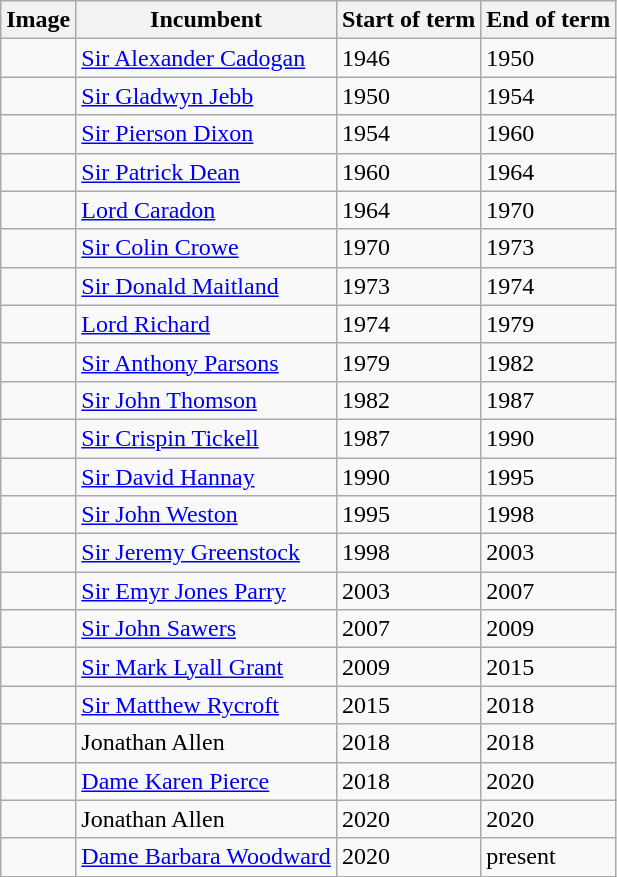<table class="wikitable">
<tr>
<th>Image</th>
<th>Incumbent</th>
<th>Start of term</th>
<th>End of term</th>
</tr>
<tr>
<td></td>
<td><a href='#'>Sir Alexander Cadogan</a></td>
<td>1946</td>
<td>1950</td>
</tr>
<tr>
<td></td>
<td><a href='#'>Sir Gladwyn Jebb</a></td>
<td>1950</td>
<td>1954</td>
</tr>
<tr>
<td></td>
<td><a href='#'>Sir Pierson Dixon</a></td>
<td>1954</td>
<td>1960</td>
</tr>
<tr>
<td></td>
<td><a href='#'>Sir Patrick Dean</a></td>
<td>1960</td>
<td>1964</td>
</tr>
<tr>
<td></td>
<td><a href='#'>Lord Caradon</a></td>
<td>1964</td>
<td>1970</td>
</tr>
<tr>
<td></td>
<td><a href='#'>Sir Colin Crowe</a></td>
<td>1970</td>
<td>1973</td>
</tr>
<tr>
<td></td>
<td><a href='#'>Sir Donald Maitland</a></td>
<td>1973</td>
<td>1974</td>
</tr>
<tr>
<td></td>
<td><a href='#'>Lord Richard</a></td>
<td>1974</td>
<td>1979</td>
</tr>
<tr>
<td></td>
<td><a href='#'>Sir Anthony Parsons</a></td>
<td>1979</td>
<td>1982</td>
</tr>
<tr>
<td></td>
<td><a href='#'>Sir John Thomson</a></td>
<td>1982</td>
<td>1987</td>
</tr>
<tr>
<td></td>
<td><a href='#'>Sir Crispin Tickell</a></td>
<td>1987</td>
<td>1990</td>
</tr>
<tr>
<td></td>
<td><a href='#'>Sir David Hannay</a></td>
<td>1990</td>
<td>1995</td>
</tr>
<tr>
<td></td>
<td><a href='#'>Sir John Weston</a></td>
<td>1995</td>
<td>1998</td>
</tr>
<tr>
<td></td>
<td><a href='#'>Sir Jeremy Greenstock</a></td>
<td>1998</td>
<td>2003</td>
</tr>
<tr>
<td></td>
<td><a href='#'>Sir Emyr Jones Parry</a></td>
<td>2003</td>
<td>2007</td>
</tr>
<tr>
<td></td>
<td><a href='#'>Sir John Sawers</a></td>
<td>2007</td>
<td>2009</td>
</tr>
<tr>
<td></td>
<td><a href='#'>Sir Mark Lyall Grant</a></td>
<td>2009</td>
<td>2015</td>
</tr>
<tr>
<td></td>
<td><a href='#'>Sir Matthew Rycroft</a></td>
<td>2015</td>
<td>2018</td>
</tr>
<tr>
<td></td>
<td>Jonathan Allen<br></td>
<td>2018</td>
<td>2018</td>
</tr>
<tr>
<td></td>
<td><a href='#'>Dame Karen Pierce</a></td>
<td>2018</td>
<td>2020</td>
</tr>
<tr>
<td></td>
<td>Jonathan Allen<br></td>
<td>2020</td>
<td>2020</td>
</tr>
<tr>
<td></td>
<td><onlyinclude><a href='#'>Dame Barbara Woodward</a></onlyinclude></td>
<td>2020</td>
<td>present</td>
</tr>
</table>
